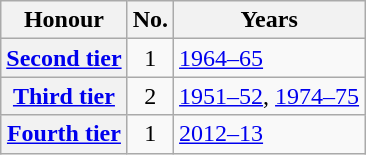<table class="wikitable plainrowheaders">
<tr>
<th scope=col>Honour</th>
<th scope=col>No.</th>
<th scope=col>Years</th>
</tr>
<tr>
<th scope=row><a href='#'>Second tier</a></th>
<td align=center>1</td>
<td><a href='#'>1964–65</a></td>
</tr>
<tr>
<th scope=row><a href='#'>Third tier</a></th>
<td align=center>2</td>
<td><a href='#'>1951–52</a>, <a href='#'>1974–75</a></td>
</tr>
<tr>
<th scope=row><a href='#'>Fourth tier</a></th>
<td align=center>1</td>
<td><a href='#'>2012–13</a></td>
</tr>
</table>
